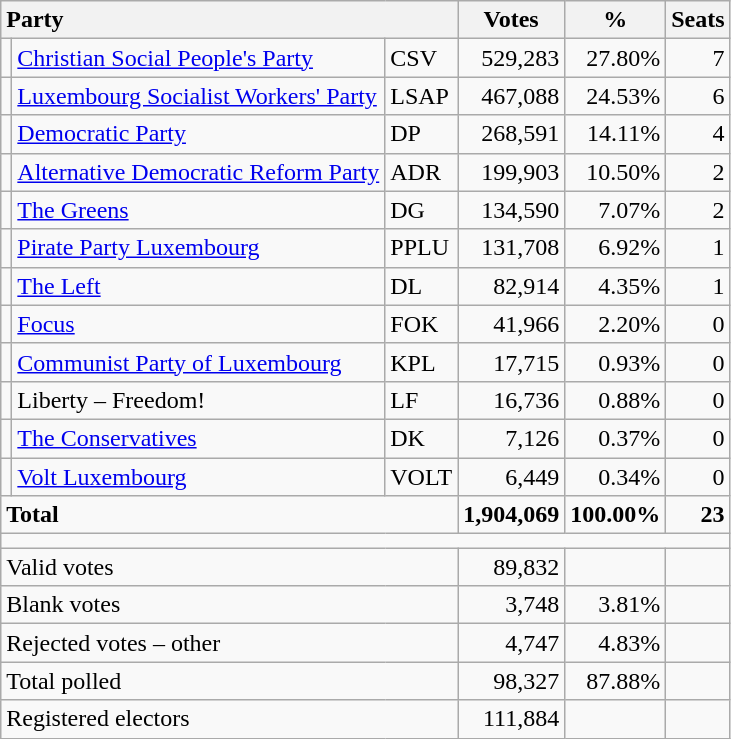<table class="wikitable" border="1" style="text-align:right;">
<tr>
<th style="text-align:left;" valign=bottom colspan=3>Party</th>
<th align=center valign=bottom width="50">Votes</th>
<th align=center valign=bottom width="50">%</th>
<th align=center>Seats</th>
</tr>
<tr>
<td></td>
<td align=left><a href='#'>Christian Social People's Party</a></td>
<td align=left>CSV</td>
<td>529,283</td>
<td>27.80%</td>
<td>7</td>
</tr>
<tr>
<td></td>
<td align=left><a href='#'>Luxembourg Socialist Workers' Party</a></td>
<td align=left>LSAP</td>
<td>467,088</td>
<td>24.53%</td>
<td>6</td>
</tr>
<tr>
<td></td>
<td align=left><a href='#'>Democratic Party</a></td>
<td align=left>DP</td>
<td>268,591</td>
<td>14.11%</td>
<td>4</td>
</tr>
<tr>
<td></td>
<td align=left><a href='#'>Alternative Democratic Reform Party</a></td>
<td align=left>ADR</td>
<td>199,903</td>
<td>10.50%</td>
<td>2</td>
</tr>
<tr>
<td></td>
<td align=left><a href='#'>The Greens</a></td>
<td align=left>DG</td>
<td>134,590</td>
<td>7.07%</td>
<td>2</td>
</tr>
<tr>
<td></td>
<td align=left><a href='#'>Pirate Party Luxembourg</a></td>
<td align=left>PPLU</td>
<td>131,708</td>
<td>6.92%</td>
<td>1</td>
</tr>
<tr>
<td></td>
<td align=left><a href='#'>The Left</a></td>
<td align=left>DL</td>
<td>82,914</td>
<td>4.35%</td>
<td>1</td>
</tr>
<tr>
<td></td>
<td align=left><a href='#'>Focus</a></td>
<td align=left>FOK</td>
<td>41,966</td>
<td>2.20%</td>
<td>0</td>
</tr>
<tr>
<td></td>
<td align=left><a href='#'>Communist Party of Luxembourg</a></td>
<td align=left>KPL</td>
<td>17,715</td>
<td>0.93%</td>
<td>0</td>
</tr>
<tr>
<td></td>
<td align=left>Liberty – Freedom!</td>
<td align=left>LF</td>
<td>16,736</td>
<td>0.88%</td>
<td>0</td>
</tr>
<tr>
<td></td>
<td align=left><a href='#'>The Conservatives</a></td>
<td align=left>DK</td>
<td>7,126</td>
<td>0.37%</td>
<td>0</td>
</tr>
<tr>
<td></td>
<td align=left><a href='#'>Volt Luxembourg</a></td>
<td align=left>VOLT</td>
<td>6,449</td>
<td>0.34%</td>
<td>0</td>
</tr>
<tr style="font-weight:bold">
<td align=left colspan=3>Total</td>
<td>1,904,069</td>
<td>100.00%</td>
<td>23</td>
</tr>
<tr>
<td colspan=6 height="2"></td>
</tr>
<tr>
<td align=left colspan=3>Valid votes</td>
<td>89,832</td>
<td></td>
<td></td>
</tr>
<tr>
<td align=left colspan=3>Blank votes</td>
<td>3,748</td>
<td>3.81%</td>
<td></td>
</tr>
<tr>
<td align=left colspan=3>Rejected votes – other</td>
<td>4,747</td>
<td>4.83%</td>
<td></td>
</tr>
<tr>
<td align=left colspan=3>Total polled</td>
<td>98,327</td>
<td>87.88%</td>
<td></td>
</tr>
<tr>
<td align=left colspan=3>Registered electors</td>
<td>111,884</td>
<td></td>
<td></td>
</tr>
</table>
